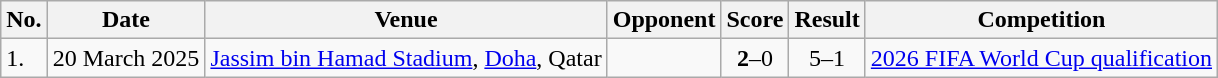<table class="wikitable">
<tr>
<th>No.</th>
<th>Date</th>
<th>Venue</th>
<th>Opponent</th>
<th>Score</th>
<th>Result</th>
<th>Competition</th>
</tr>
<tr>
<td>1.</td>
<td>20 March 2025</td>
<td><a href='#'>Jassim bin Hamad Stadium</a>, <a href='#'>Doha</a>, Qatar</td>
<td></td>
<td align="center"><strong>2</strong>–0</td>
<td align="center">5–1</td>
<td><a href='#'>2026 FIFA World Cup qualification</a></td>
</tr>
</table>
